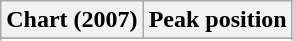<table class="wikitable sortable">
<tr>
<th>Chart (2007)</th>
<th>Peak position</th>
</tr>
<tr>
</tr>
<tr>
</tr>
</table>
